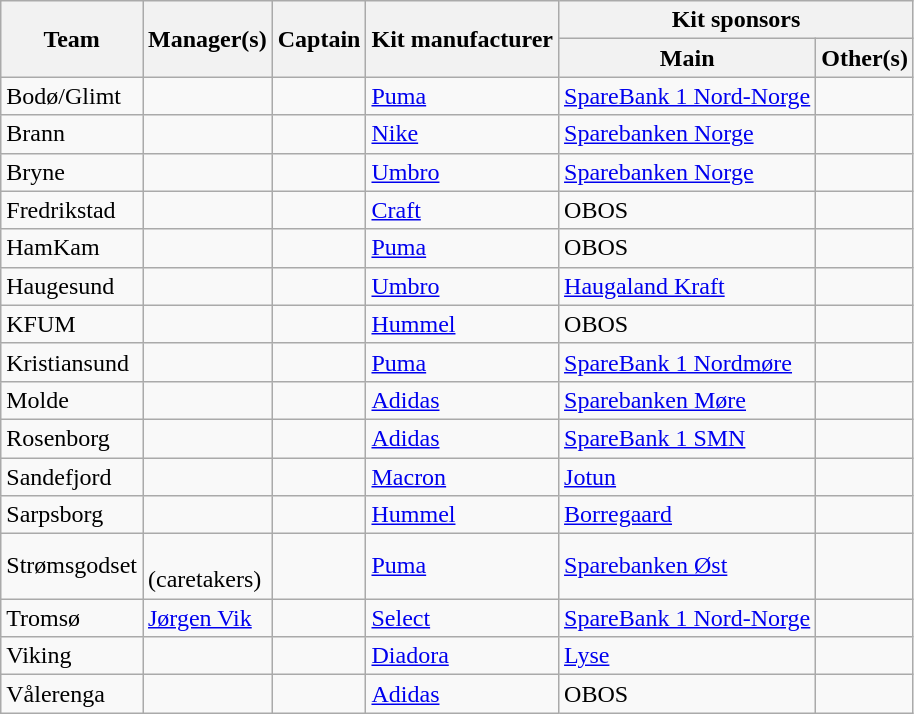<table class="wikitable sortable" border="1">
<tr>
<th rowspan="2">Team</th>
<th rowspan="2">Manager(s)</th>
<th rowspan="2">Captain</th>
<th rowspan="2">Kit manufacturer</th>
<th colspan="2">Kit sponsors</th>
</tr>
<tr>
<th>Main</th>
<th>Other(s)</th>
</tr>
<tr>
<td>Bodø/Glimt</td>
<td> </td>
<td> </td>
<td><a href='#'>Puma</a></td>
<td><a href='#'>SpareBank 1 Nord-Norge</a></td>
<td></td>
</tr>
<tr>
<td>Brann</td>
<td> </td>
<td> </td>
<td><a href='#'>Nike</a></td>
<td><a href='#'>Sparebanken Norge</a></td>
<td></td>
</tr>
<tr>
<td>Bryne</td>
<td> </td>
<td> </td>
<td><a href='#'>Umbro</a></td>
<td><a href='#'>Sparebanken Norge</a></td>
<td></td>
</tr>
<tr>
<td>Fredrikstad</td>
<td> </td>
<td> </td>
<td><a href='#'>Craft</a></td>
<td>OBOS</td>
<td></td>
</tr>
<tr>
<td>HamKam</td>
<td> </td>
<td> </td>
<td><a href='#'>Puma</a></td>
<td>OBOS</td>
<td></td>
</tr>
<tr>
<td>Haugesund</td>
<td> </td>
<td> </td>
<td><a href='#'>Umbro</a></td>
<td><a href='#'>Haugaland Kraft</a></td>
<td></td>
</tr>
<tr>
<td>KFUM</td>
<td> </td>
<td> </td>
<td><a href='#'>Hummel</a></td>
<td>OBOS</td>
<td></td>
</tr>
<tr>
<td>Kristiansund</td>
<td> </td>
<td> </td>
<td><a href='#'>Puma</a></td>
<td><a href='#'>SpareBank 1 Nordmøre</a></td>
<td></td>
</tr>
<tr>
<td>Molde</td>
<td> </td>
<td> </td>
<td><a href='#'>Adidas</a></td>
<td><a href='#'>Sparebanken Møre</a></td>
<td></td>
</tr>
<tr>
<td>Rosenborg</td>
<td> </td>
<td> </td>
<td><a href='#'>Adidas</a></td>
<td><a href='#'>SpareBank 1 SMN</a></td>
<td></td>
</tr>
<tr>
<td>Sandefjord</td>
<td> </td>
<td> </td>
<td><a href='#'>Macron</a></td>
<td><a href='#'>Jotun</a></td>
<td></td>
</tr>
<tr>
<td>Sarpsborg</td>
<td> </td>
<td> </td>
<td><a href='#'>Hummel</a></td>
<td><a href='#'>Borregaard</a></td>
<td></td>
</tr>
<tr>
<td>Strømsgodset</td>
<td> <br>  (caretakers)</td>
<td> </td>
<td><a href='#'>Puma</a></td>
<td><a href='#'>Sparebanken Øst</a></td>
<td></td>
</tr>
<tr>
<td>Tromsø</td>
<td> <a href='#'>Jørgen Vik</a></td>
<td> </td>
<td><a href='#'>Select</a></td>
<td><a href='#'>SpareBank 1 Nord-Norge</a></td>
<td></td>
</tr>
<tr>
<td>Viking</td>
<td>  <br> </td>
<td> </td>
<td><a href='#'>Diadora</a></td>
<td><a href='#'>Lyse</a></td>
<td></td>
</tr>
<tr>
<td>Vålerenga</td>
<td> </td>
<td> </td>
<td><a href='#'>Adidas</a></td>
<td>OBOS</td>
<td></td>
</tr>
</table>
